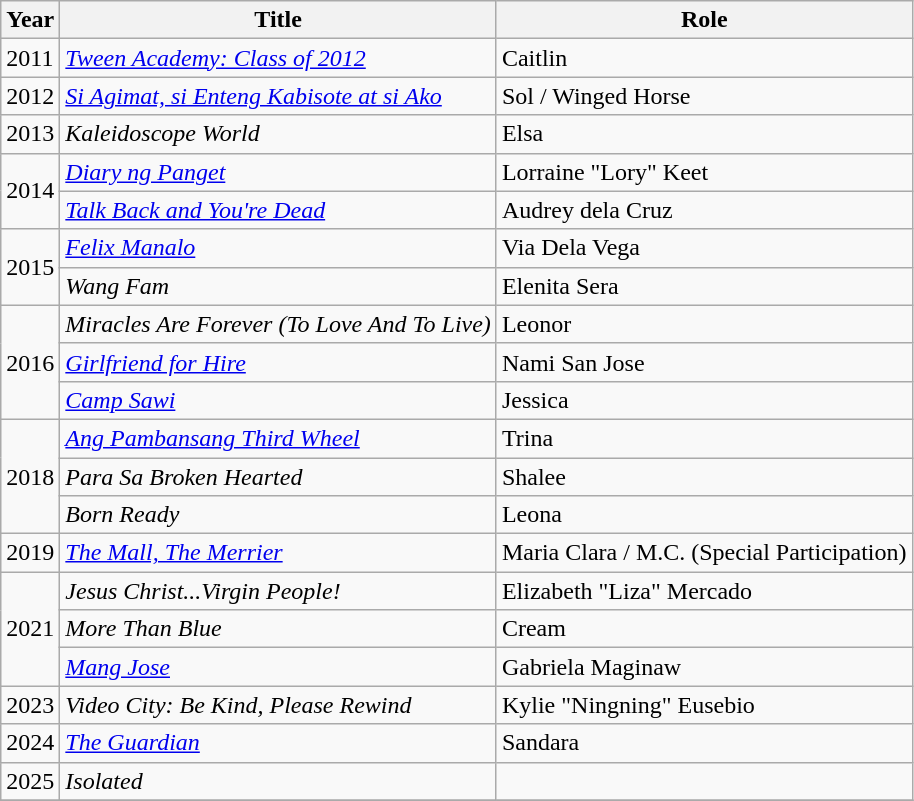<table class="wikitable sortable">
<tr>
<th>Year</th>
<th>Title</th>
<th>Role</th>
</tr>
<tr>
<td>2011</td>
<td><em><a href='#'>Tween Academy: Class of 2012</a></em></td>
<td>Caitlin</td>
</tr>
<tr>
<td>2012</td>
<td><em><a href='#'>Si Agimat, si Enteng Kabisote at si Ako</a></em></td>
<td>Sol / Winged Horse</td>
</tr>
<tr>
<td>2013</td>
<td><em>Kaleidoscope World</em></td>
<td>Elsa</td>
</tr>
<tr>
<td rowspan="2">2014</td>
<td><em><a href='#'>Diary ng Panget</a></em></td>
<td>Lorraine "Lory" Keet</td>
</tr>
<tr>
<td><em><a href='#'>Talk Back and You're Dead</a></em></td>
<td>Audrey dela Cruz</td>
</tr>
<tr>
<td rowspan="2">2015</td>
<td><em><a href='#'>Felix Manalo</a></em></td>
<td>Via Dela Vega</td>
</tr>
<tr>
<td><em>Wang Fam</em></td>
<td>Elenita Sera</td>
</tr>
<tr>
<td rowspan="3">2016</td>
<td><em>Miracles Are Forever (To Love And To Live)</em></td>
<td>Leonor</td>
</tr>
<tr>
<td><em><a href='#'>Girlfriend for Hire</a></em></td>
<td>Nami San Jose</td>
</tr>
<tr>
<td><em><a href='#'>Camp Sawi</a></em></td>
<td>Jessica</td>
</tr>
<tr>
<td rowspan="3">2018</td>
<td><em><a href='#'>Ang Pambansang Third Wheel</a></em> </td>
<td>Trina</td>
</tr>
<tr>
<td><em>Para Sa Broken Hearted</em></td>
<td>Shalee</td>
</tr>
<tr>
<td><em>Born Ready</em></td>
<td>Leona</td>
</tr>
<tr>
<td>2019</td>
<td><em><a href='#'>The Mall, The Merrier</a></em></td>
<td>Maria Clara / M.C. (Special Participation)</td>
</tr>
<tr>
<td Rowspan="3">2021</td>
<td><em>Jesus Christ...Virgin People!</em></td>
<td>Elizabeth "Liza" Mercado</td>
</tr>
<tr>
<td><em>More Than Blue</em></td>
<td>Cream</td>
</tr>
<tr>
<td><em><a href='#'>Mang Jose</a></em></td>
<td>Gabriela Maginaw</td>
</tr>
<tr>
<td>2023</td>
<td><em>Video City: Be Kind, Please Rewind</em></td>
<td>Kylie "Ningning" Eusebio</td>
</tr>
<tr>
<td>2024</td>
<td><em><a href='#'>The Guardian</a></em></td>
<td>Sandara</td>
</tr>
<tr>
<td>2025</td>
<td><em>Isolated</em></td>
<td></td>
</tr>
<tr>
</tr>
</table>
